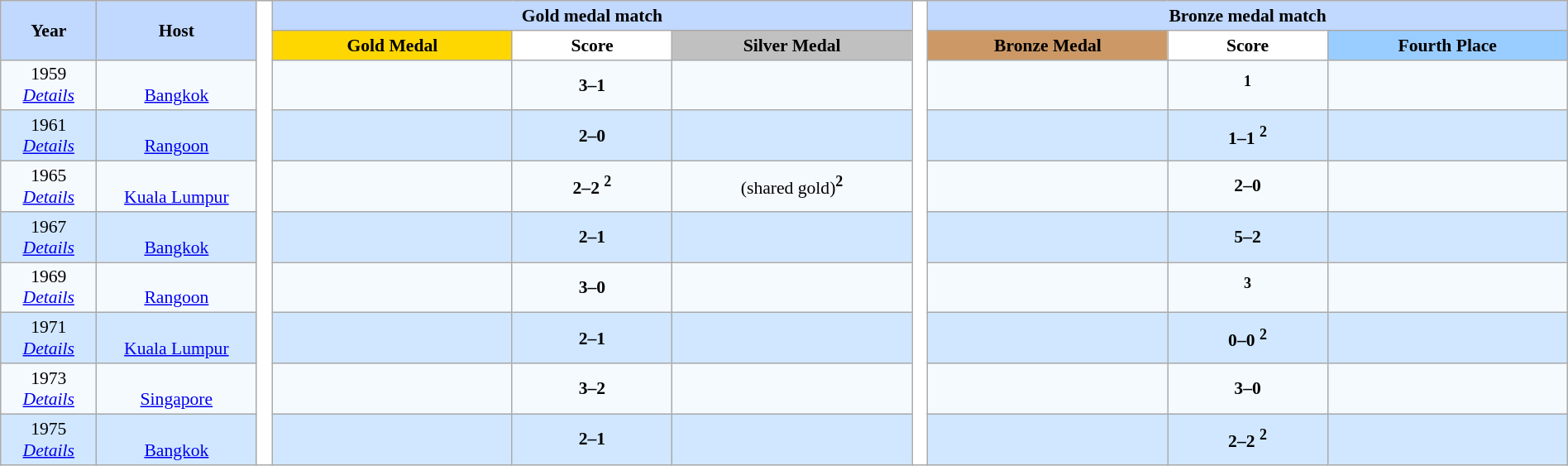<table class="wikitable" style="font-size:90%; text-align:center; width:100%;">
<tr>
<th rowspan=2 width=6% style="background:#C1D8FF;">Year</th>
<th rowspan=2 width=10% style="background:#C1D8FF;">Host</th>
<th width=1% rowspan=10 style="background:#ffffff;"></th>
<th colspan=3 style="background:#C1D8FF;">Gold medal match</th>
<th width=1% rowspan=10 style="background:#ffffff;"></th>
<th colspan=3 style="background:#C1D8FF;">Bronze medal match</th>
</tr>
<tr>
<th width=15% style="background:gold;">Gold Medal</th>
<th width=10% style="background:#ffffff;">Score</th>
<th width=15% style="background:silver;">Silver Medal</th>
<th width=15% style="background:#cc9966;">Bronze Medal</th>
<th width=10% style="background:#ffffff;">Score</th>
<th width=15% style="background:#9acdff;">Fourth Place</th>
</tr>
<tr style="background:#F5FAFF;">
<td>1959<br><em><a href='#'>Details</a></em></td>
<td> <br> <a href='#'>Bangkok</a></td>
<td><strong></strong></td>
<td><strong>3–1</strong></td>
<td></td>
<td></td>
<td><sup><strong>1</strong></sup></td>
<td></td>
</tr>
<tr style="background:#D0E7FF;">
<td>1961<br><em><a href='#'>Details</a></em></td>
<td> <br> <a href='#'>Rangoon</a></td>
<td><strong></strong></td>
<td><strong>2–0</strong></td>
<td></td>
<td><br></td>
<td><strong>1–1</strong> <sup><strong>2</strong></sup></td>
<td></td>
</tr>
<tr style="background:#F5FAFF;">
<td>1965<br><em><a href='#'>Details</a></em></td>
<td> <br> <a href='#'>Kuala Lumpur</a></td>
<td><strong><br></strong></td>
<td><strong>2–2</strong> <sup><strong>2</strong></sup></td>
<td>(shared gold)<sup><strong>2</strong></sup></td>
<td></td>
<td><strong>2–0</strong></td>
<td></td>
</tr>
<tr style="background:#D0E7FF;">
<td>1967<br><em><a href='#'>Details</a></em></td>
<td> <br> <a href='#'>Bangkok</a></td>
<td><strong></strong></td>
<td><strong>2–1</strong></td>
<td></td>
<td></td>
<td><strong>5–2</strong></td>
<td></td>
</tr>
<tr style="background:#F5FAFF;">
<td>1969<br><em><a href='#'>Details</a></em></td>
<td> <br> <a href='#'>Rangoon</a></td>
<td><strong></strong></td>
<td><strong>3–0</strong></td>
<td></td>
<td><br></td>
<td><sup><strong>3</strong></sup></td>
<td></td>
</tr>
<tr style="background:#D0E7FF;">
<td>1971<br><em><a href='#'>Details</a></em></td>
<td> <br> <a href='#'>Kuala Lumpur</a></td>
<td><strong></strong></td>
<td><strong>2–1</strong></td>
<td></td>
<td><br></td>
<td><strong>0–0</strong> <sup><strong>2</strong></sup></td>
<td></td>
</tr>
<tr style="background:#F5FAFF;">
<td>1973<br><em><a href='#'>Details</a></em></td>
<td> <br> <a href='#'>Singapore</a></td>
<td><strong></strong></td>
<td><strong>3–2</strong></td>
<td></td>
<td></td>
<td><strong>3–0</strong></td>
<td></td>
</tr>
<tr style="background:#D0E7FF;">
<td>1975<br><em><a href='#'>Details</a></em></td>
<td> <br> <a href='#'>Bangkok</a></td>
<td><strong></strong></td>
<td><strong>2–1</strong></td>
<td></td>
<td><br></td>
<td><strong>2–2</strong> <sup><strong>2</strong></sup></td>
<td></td>
</tr>
</table>
